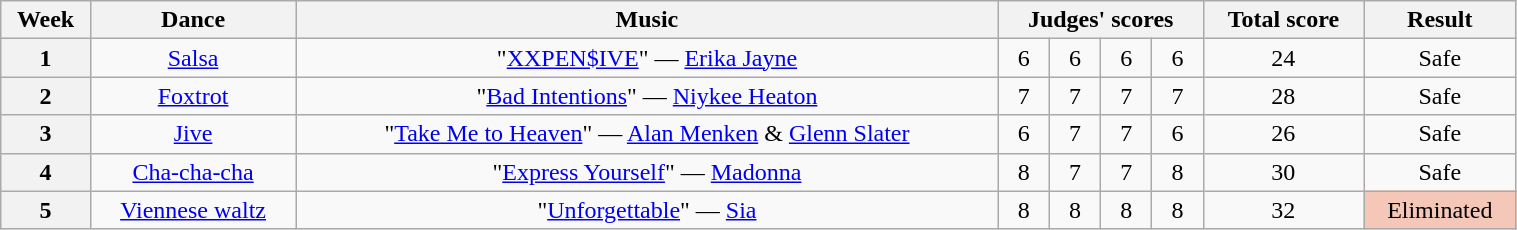<table class="wikitable unsortable" style="text-align:center; width:80%">
<tr>
<th scope="col">Week</th>
<th scope="col">Dance</th>
<th scope="col">Music</th>
<th scope="col" colspan="4">Judges' scores</th>
<th scope="col">Total score</th>
<th scope="col">Result</th>
</tr>
<tr>
<th scope="row">1</th>
<td><a href='#'>Salsa</a></td>
<td>"<a href='#'>XXPEN$IVE</a>" — <a href='#'>Erika Jayne</a></td>
<td>6</td>
<td>6</td>
<td>6</td>
<td>6</td>
<td>24</td>
<td>Safe</td>
</tr>
<tr>
<th scope="row">2</th>
<td><a href='#'>Foxtrot</a></td>
<td>"<a href='#'>Bad Intentions</a>" — <a href='#'>Niykee Heaton</a></td>
<td>7</td>
<td>7</td>
<td>7</td>
<td>7</td>
<td>28</td>
<td>Safe</td>
</tr>
<tr>
<th scope="row">3</th>
<td><a href='#'>Jive</a></td>
<td>"<a href='#'>Take Me to Heaven</a>" — <a href='#'>Alan Menken</a> & <a href='#'>Glenn Slater</a></td>
<td>6</td>
<td>7</td>
<td>7</td>
<td>6</td>
<td>26</td>
<td>Safe</td>
</tr>
<tr>
<th scope="row">4</th>
<td><a href='#'>Cha-cha-cha</a></td>
<td>"<a href='#'>Express Yourself</a>" — <a href='#'>Madonna</a></td>
<td>8</td>
<td>7</td>
<td>7</td>
<td>8</td>
<td>30</td>
<td>Safe</td>
</tr>
<tr>
<th scope="row">5</th>
<td><a href='#'>Viennese waltz</a></td>
<td>"<a href='#'>Unforgettable</a>" — <a href='#'>Sia</a></td>
<td>8</td>
<td>8</td>
<td>8</td>
<td>8</td>
<td>32</td>
<td bgcolor="f4c7b8">Eliminated</td>
</tr>
</table>
